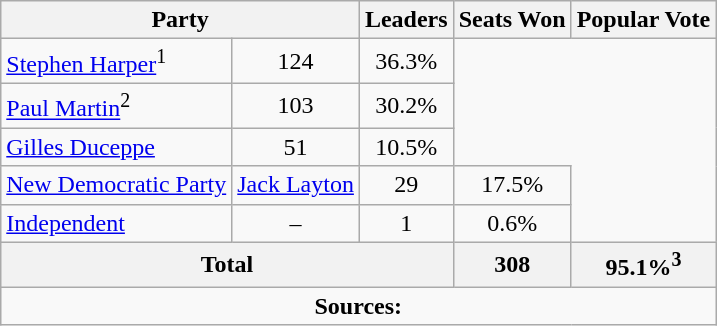<table class="wikitable">
<tr>
<th colspan="2">Party</th>
<th>Leaders</th>
<th>Seats Won</th>
<th>Popular Vote</th>
</tr>
<tr>
<td><a href='#'>Stephen Harper</a><sup>1</sup></td>
<td align=center>124</td>
<td align=center>36.3%</td>
</tr>
<tr>
<td><a href='#'>Paul Martin</a><sup>2</sup></td>
<td align=center>103</td>
<td align=center>30.2%</td>
</tr>
<tr>
<td><a href='#'>Gilles Duceppe</a></td>
<td align=center>51</td>
<td align=center>10.5%</td>
</tr>
<tr>
<td><a href='#'>New Democratic Party</a></td>
<td><a href='#'>Jack Layton</a></td>
<td align=center>29</td>
<td align=center>17.5%</td>
</tr>
<tr>
<td><a href='#'>Independent</a></td>
<td align=center>–</td>
<td align=center>1</td>
<td align=center>0.6%</td>
</tr>
<tr>
<th colspan=3>Total</th>
<th>308</th>
<th>95.1%<sup>3</sup></th>
</tr>
<tr>
<td align="center" colspan=5><strong>Sources:</strong> </td>
</tr>
</table>
